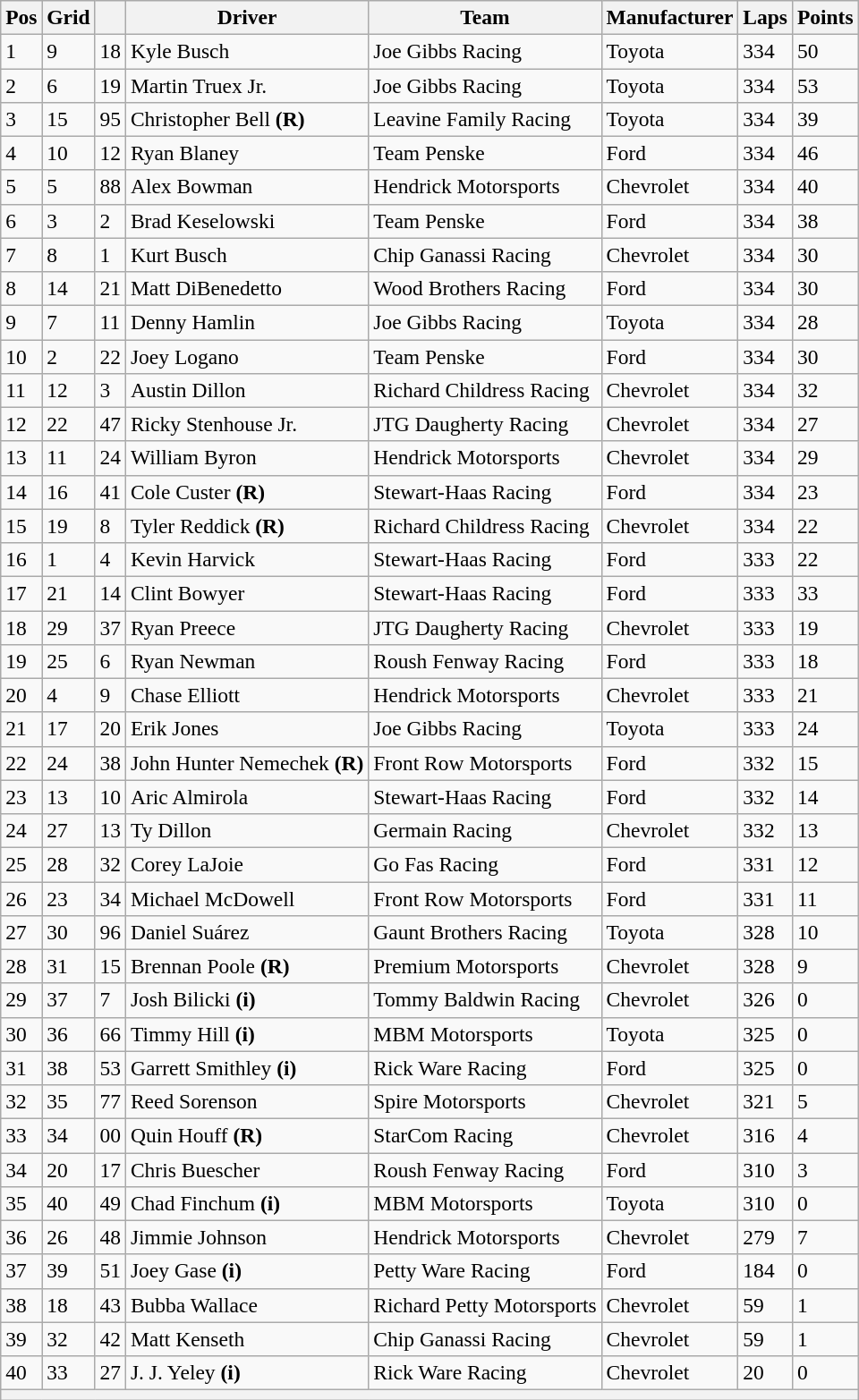<table class="wikitable" style="font-size:98%">
<tr>
<th>Pos</th>
<th>Grid</th>
<th></th>
<th>Driver</th>
<th>Team</th>
<th>Manufacturer</th>
<th>Laps</th>
<th>Points</th>
</tr>
<tr>
<td>1</td>
<td>9</td>
<td>18</td>
<td>Kyle Busch</td>
<td>Joe Gibbs Racing</td>
<td>Toyota</td>
<td>334</td>
<td>50</td>
</tr>
<tr>
<td>2</td>
<td>6</td>
<td>19</td>
<td>Martin Truex Jr.</td>
<td>Joe Gibbs Racing</td>
<td>Toyota</td>
<td>334</td>
<td>53</td>
</tr>
<tr>
<td>3</td>
<td>15</td>
<td>95</td>
<td>Christopher Bell <strong>(R)</strong></td>
<td>Leavine Family Racing</td>
<td>Toyota</td>
<td>334</td>
<td>39</td>
</tr>
<tr>
<td>4</td>
<td>10</td>
<td>12</td>
<td>Ryan Blaney</td>
<td>Team Penske</td>
<td>Ford</td>
<td>334</td>
<td>46</td>
</tr>
<tr>
<td>5</td>
<td>5</td>
<td>88</td>
<td>Alex Bowman</td>
<td>Hendrick Motorsports</td>
<td>Chevrolet</td>
<td>334</td>
<td>40</td>
</tr>
<tr>
<td>6</td>
<td>3</td>
<td>2</td>
<td>Brad Keselowski</td>
<td>Team Penske</td>
<td>Ford</td>
<td>334</td>
<td>38</td>
</tr>
<tr>
<td>7</td>
<td>8</td>
<td>1</td>
<td>Kurt Busch</td>
<td>Chip Ganassi Racing</td>
<td>Chevrolet</td>
<td>334</td>
<td>30</td>
</tr>
<tr>
<td>8</td>
<td>14</td>
<td>21</td>
<td>Matt DiBenedetto</td>
<td>Wood Brothers Racing</td>
<td>Ford</td>
<td>334</td>
<td>30</td>
</tr>
<tr>
<td>9</td>
<td>7</td>
<td>11</td>
<td>Denny Hamlin</td>
<td>Joe Gibbs Racing</td>
<td>Toyota</td>
<td>334</td>
<td>28</td>
</tr>
<tr>
<td>10</td>
<td>2</td>
<td>22</td>
<td>Joey Logano</td>
<td>Team Penske</td>
<td>Ford</td>
<td>334</td>
<td>30</td>
</tr>
<tr>
<td>11</td>
<td>12</td>
<td>3</td>
<td>Austin Dillon</td>
<td>Richard Childress Racing</td>
<td>Chevrolet</td>
<td>334</td>
<td>32</td>
</tr>
<tr>
<td>12</td>
<td>22</td>
<td>47</td>
<td>Ricky Stenhouse Jr.</td>
<td>JTG Daugherty Racing</td>
<td>Chevrolet</td>
<td>334</td>
<td>27</td>
</tr>
<tr>
<td>13</td>
<td>11</td>
<td>24</td>
<td>William Byron</td>
<td>Hendrick Motorsports</td>
<td>Chevrolet</td>
<td>334</td>
<td>29</td>
</tr>
<tr>
<td>14</td>
<td>16</td>
<td>41</td>
<td>Cole Custer <strong>(R)</strong></td>
<td>Stewart-Haas Racing</td>
<td>Ford</td>
<td>334</td>
<td>23</td>
</tr>
<tr>
<td>15</td>
<td>19</td>
<td>8</td>
<td>Tyler Reddick <strong>(R)</strong></td>
<td>Richard Childress Racing</td>
<td>Chevrolet</td>
<td>334</td>
<td>22</td>
</tr>
<tr>
<td>16</td>
<td>1</td>
<td>4</td>
<td>Kevin Harvick</td>
<td>Stewart-Haas Racing</td>
<td>Ford</td>
<td>333</td>
<td>22</td>
</tr>
<tr>
<td>17</td>
<td>21</td>
<td>14</td>
<td>Clint Bowyer</td>
<td>Stewart-Haas Racing</td>
<td>Ford</td>
<td>333</td>
<td>33</td>
</tr>
<tr>
<td>18</td>
<td>29</td>
<td>37</td>
<td>Ryan Preece</td>
<td>JTG Daugherty Racing</td>
<td>Chevrolet</td>
<td>333</td>
<td>19</td>
</tr>
<tr>
<td>19</td>
<td>25</td>
<td>6</td>
<td>Ryan Newman</td>
<td>Roush Fenway Racing</td>
<td>Ford</td>
<td>333</td>
<td>18</td>
</tr>
<tr>
<td>20</td>
<td>4</td>
<td>9</td>
<td>Chase Elliott</td>
<td>Hendrick Motorsports</td>
<td>Chevrolet</td>
<td>333</td>
<td>21</td>
</tr>
<tr>
<td>21</td>
<td>17</td>
<td>20</td>
<td>Erik Jones</td>
<td>Joe Gibbs Racing</td>
<td>Toyota</td>
<td>333</td>
<td>24</td>
</tr>
<tr>
<td>22</td>
<td>24</td>
<td>38</td>
<td>John Hunter Nemechek <strong>(R)</strong></td>
<td>Front Row Motorsports</td>
<td>Ford</td>
<td>332</td>
<td>15</td>
</tr>
<tr>
<td>23</td>
<td>13</td>
<td>10</td>
<td>Aric Almirola</td>
<td>Stewart-Haas Racing</td>
<td>Ford</td>
<td>332</td>
<td>14</td>
</tr>
<tr>
<td>24</td>
<td>27</td>
<td>13</td>
<td>Ty Dillon</td>
<td>Germain Racing</td>
<td>Chevrolet</td>
<td>332</td>
<td>13</td>
</tr>
<tr>
<td>25</td>
<td>28</td>
<td>32</td>
<td>Corey LaJoie</td>
<td>Go Fas Racing</td>
<td>Ford</td>
<td>331</td>
<td>12</td>
</tr>
<tr>
<td>26</td>
<td>23</td>
<td>34</td>
<td>Michael McDowell</td>
<td>Front Row Motorsports</td>
<td>Ford</td>
<td>331</td>
<td>11</td>
</tr>
<tr>
<td>27</td>
<td>30</td>
<td>96</td>
<td>Daniel Suárez</td>
<td>Gaunt Brothers Racing</td>
<td>Toyota</td>
<td>328</td>
<td>10</td>
</tr>
<tr>
<td>28</td>
<td>31</td>
<td>15</td>
<td>Brennan Poole <strong>(R)</strong></td>
<td>Premium Motorsports</td>
<td>Chevrolet</td>
<td>328</td>
<td>9</td>
</tr>
<tr>
<td>29</td>
<td>37</td>
<td>7</td>
<td>Josh Bilicki <strong>(i)</strong></td>
<td>Tommy Baldwin Racing</td>
<td>Chevrolet</td>
<td>326</td>
<td>0</td>
</tr>
<tr>
<td>30</td>
<td>36</td>
<td>66</td>
<td>Timmy Hill <strong>(i)</strong></td>
<td>MBM Motorsports</td>
<td>Toyota</td>
<td>325</td>
<td>0</td>
</tr>
<tr>
<td>31</td>
<td>38</td>
<td>53</td>
<td>Garrett Smithley <strong>(i)</strong></td>
<td>Rick Ware Racing</td>
<td>Ford</td>
<td>325</td>
<td>0</td>
</tr>
<tr>
<td>32</td>
<td>35</td>
<td>77</td>
<td>Reed Sorenson</td>
<td>Spire Motorsports</td>
<td>Chevrolet</td>
<td>321</td>
<td>5</td>
</tr>
<tr>
<td>33</td>
<td>34</td>
<td>00</td>
<td>Quin Houff <strong>(R)</strong></td>
<td>StarCom Racing</td>
<td>Chevrolet</td>
<td>316</td>
<td>4</td>
</tr>
<tr>
<td>34</td>
<td>20</td>
<td>17</td>
<td>Chris Buescher</td>
<td>Roush Fenway Racing</td>
<td>Ford</td>
<td>310</td>
<td>3</td>
</tr>
<tr>
<td>35</td>
<td>40</td>
<td>49</td>
<td>Chad Finchum <strong>(i)</strong></td>
<td>MBM Motorsports</td>
<td>Toyota</td>
<td>310</td>
<td>0</td>
</tr>
<tr>
<td>36</td>
<td>26</td>
<td>48</td>
<td>Jimmie Johnson</td>
<td>Hendrick Motorsports</td>
<td>Chevrolet</td>
<td>279</td>
<td>7</td>
</tr>
<tr>
<td>37</td>
<td>39</td>
<td>51</td>
<td>Joey Gase <strong>(i)</strong></td>
<td>Petty Ware Racing</td>
<td>Ford</td>
<td>184</td>
<td>0</td>
</tr>
<tr>
<td>38</td>
<td>18</td>
<td>43</td>
<td>Bubba Wallace</td>
<td>Richard Petty Motorsports</td>
<td>Chevrolet</td>
<td>59</td>
<td>1</td>
</tr>
<tr>
<td>39</td>
<td>32</td>
<td>42</td>
<td>Matt Kenseth</td>
<td>Chip Ganassi Racing</td>
<td>Chevrolet</td>
<td>59</td>
<td>1</td>
</tr>
<tr>
<td>40</td>
<td>33</td>
<td>27</td>
<td>J. J. Yeley <strong>(i)</strong></td>
<td>Rick Ware Racing</td>
<td>Chevrolet</td>
<td>20</td>
<td>0</td>
</tr>
<tr>
<th colspan="8"></th>
</tr>
</table>
